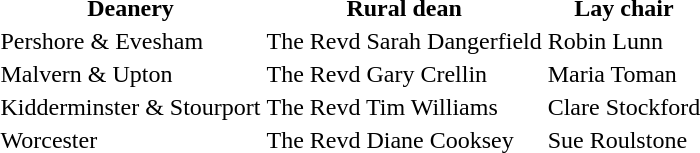<table>
<tr>
<th>Deanery</th>
<th>Rural dean</th>
<th>Lay chair</th>
</tr>
<tr>
<td>Pershore & Evesham</td>
<td>The Revd Sarah Dangerfield</td>
<td>Robin Lunn</td>
</tr>
<tr>
<td>Malvern & Upton</td>
<td>The Revd Gary Crellin</td>
<td>Maria Toman</td>
</tr>
<tr>
<td>Kidderminster & Stourport</td>
<td>The Revd Tim Williams</td>
<td>Clare Stockford</td>
</tr>
<tr>
<td>Worcester</td>
<td>The Revd Diane Cooksey</td>
<td>Sue Roulstone</td>
</tr>
<tr>
<td></td>
<td></td>
<td></td>
</tr>
<tr>
<td></td>
<td></td>
<td></td>
</tr>
</table>
